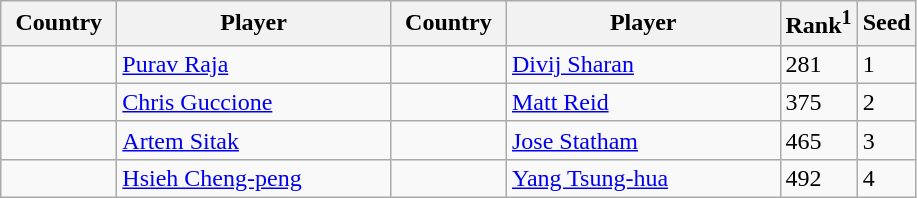<table class="sortable wikitable">
<tr>
<th width="70">Country</th>
<th width="175">Player</th>
<th width="70">Country</th>
<th width="175">Player</th>
<th>Rank<sup>1</sup></th>
<th>Seed</th>
</tr>
<tr>
<td></td>
<td><a href='#'>Purav Raja</a></td>
<td></td>
<td><a href='#'>Divij Sharan</a></td>
<td>281</td>
<td>1</td>
</tr>
<tr>
<td></td>
<td><a href='#'>Chris Guccione</a></td>
<td></td>
<td><a href='#'>Matt Reid</a></td>
<td>375</td>
<td>2</td>
</tr>
<tr>
<td></td>
<td><a href='#'>Artem Sitak</a></td>
<td></td>
<td><a href='#'>Jose Statham</a></td>
<td>465</td>
<td>3</td>
</tr>
<tr>
<td></td>
<td><a href='#'>Hsieh Cheng-peng</a></td>
<td></td>
<td><a href='#'>Yang Tsung-hua</a></td>
<td>492</td>
<td>4</td>
</tr>
</table>
